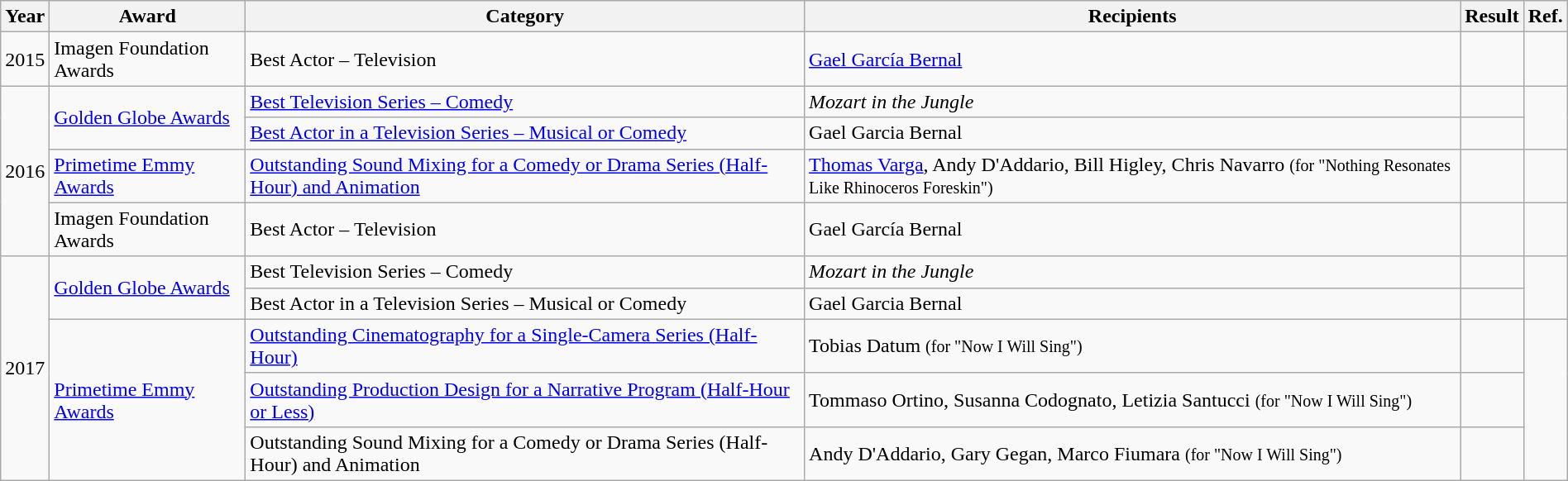<table class="wikitable sortable" style="font-size:100%; width:100%;">
<tr>
<th>Year</th>
<th>Award</th>
<th>Category</th>
<th>Recipients</th>
<th>Result</th>
<th>Ref.</th>
</tr>
<tr>
<td>2015</td>
<td>Imagen Foundation Awards</td>
<td>Best Actor – Television</td>
<td><a href='#'>Gael García Bernal</a></td>
<td></td>
<td></td>
</tr>
<tr>
<td rowspan="4">2016</td>
<td rowspan="2"><a href='#'>Golden Globe Awards</a></td>
<td><a href='#'>Best Television Series – Comedy</a></td>
<td><em>Mozart in the Jungle</em></td>
<td></td>
<td rowspan=2></td>
</tr>
<tr>
<td><a href='#'>Best Actor in a Television Series – Musical or Comedy</a></td>
<td>Gael Garcia Bernal</td>
<td></td>
</tr>
<tr>
<td><a href='#'>Primetime Emmy Awards</a></td>
<td><a href='#'>Outstanding Sound Mixing for a Comedy or Drama Series (Half-Hour) and Animation</a></td>
<td><a href='#'>Thomas Varga</a>, Andy D'Addario, Bill Higley, Chris Navarro <small>(for "Nothing Resonates Like Rhinoceros Foreskin")</small></td>
<td></td>
<td></td>
</tr>
<tr>
<td>Imagen Foundation Awards</td>
<td>Best Actor – Television</td>
<td>Gael García Bernal</td>
<td></td>
<td></td>
</tr>
<tr>
<td rowspan="5">2017</td>
<td rowspan="2"><a href='#'>Golden Globe Awards</a></td>
<td>Best Television Series – Comedy</td>
<td><em>Mozart in the Jungle</em></td>
<td></td>
<td rowspan=2></td>
</tr>
<tr>
<td>Best Actor in a Television Series – Musical or Comedy</td>
<td>Gael Garcia Bernal</td>
<td></td>
</tr>
<tr>
<td rowspan=3><a href='#'>Primetime Emmy Awards</a></td>
<td><a href='#'>Outstanding Cinematography for a Single-Camera Series (Half-Hour)</a></td>
<td>Tobias Datum <small>(for "Now I Will Sing")</small></td>
<td></td>
<td rowspan=3></td>
</tr>
<tr>
<td><a href='#'>Outstanding Production Design for a Narrative Program (Half-Hour or Less)</a></td>
<td>Tommaso Ortino, Susanna Codognato, Letizia Santucci <small>(for "Now I Will Sing")</small></td>
<td></td>
</tr>
<tr>
<td>Outstanding Sound Mixing for a Comedy or Drama Series (Half-Hour) and Animation</td>
<td>Andy D'Addario, Gary Gegan, Marco Fiumara <small>(for "Now I Will Sing")</small></td>
<td></td>
</tr>
</table>
